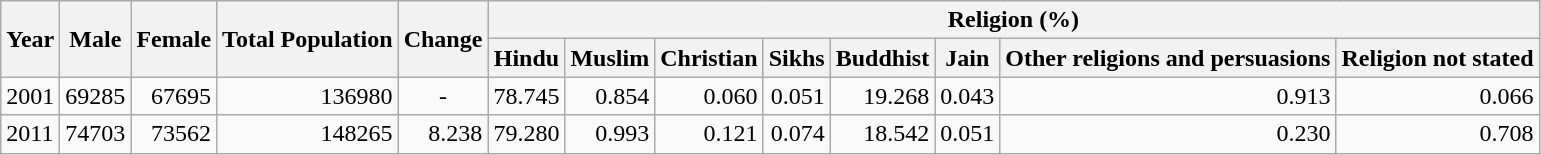<table class="wikitable">
<tr>
<th rowspan="2">Year</th>
<th rowspan="2">Male</th>
<th rowspan="2">Female</th>
<th rowspan="2">Total Population</th>
<th rowspan="2">Change</th>
<th colspan="8">Religion (%)</th>
</tr>
<tr>
<th>Hindu</th>
<th>Muslim</th>
<th>Christian</th>
<th>Sikhs</th>
<th>Buddhist</th>
<th>Jain</th>
<th>Other religions and persuasions</th>
<th>Religion not stated</th>
</tr>
<tr>
<td>2001</td>
<td style="text-align:right;">69285</td>
<td style="text-align:right;">67695</td>
<td style="text-align:right;">136980</td>
<td style="text-align:center;">-</td>
<td style="text-align:right;">78.745</td>
<td style="text-align:right;">0.854</td>
<td style="text-align:right;">0.060</td>
<td style="text-align:right;">0.051</td>
<td style="text-align:right;">19.268</td>
<td style="text-align:right;">0.043</td>
<td style="text-align:right;">0.913</td>
<td style="text-align:right;">0.066</td>
</tr>
<tr>
<td>2011</td>
<td style="text-align:right;">74703</td>
<td style="text-align:right;">73562</td>
<td style="text-align:right;">148265</td>
<td style="text-align:right;">8.238</td>
<td style="text-align:right;">79.280</td>
<td style="text-align:right;">0.993</td>
<td style="text-align:right;">0.121</td>
<td style="text-align:right;">0.074</td>
<td style="text-align:right;">18.542</td>
<td style="text-align:right;">0.051</td>
<td style="text-align:right;">0.230</td>
<td style="text-align:right;">0.708</td>
</tr>
</table>
